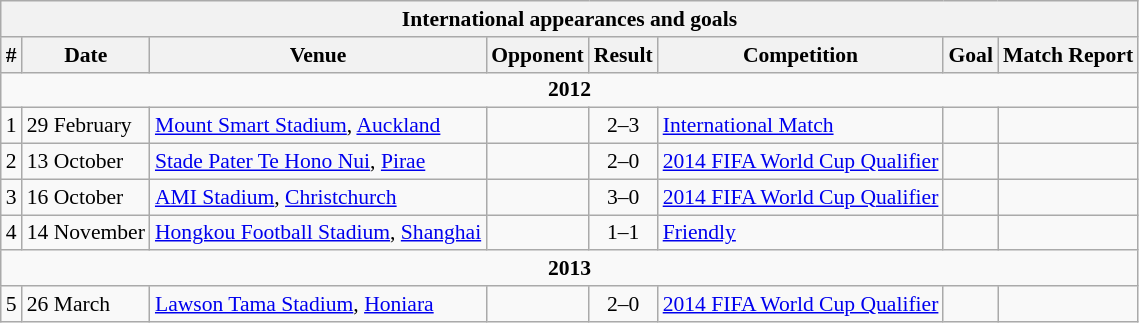<table class="wikitable collapsible collapsed" style="font-size:90%">
<tr>
<th colspan="8"><strong>International appearances and goals</strong></th>
</tr>
<tr>
<th>#</th>
<th>Date</th>
<th>Venue</th>
<th>Opponent</th>
<th>Result</th>
<th>Competition</th>
<th>Goal</th>
<th>Match Report</th>
</tr>
<tr>
<td colspan=8 align=center><strong>2012</strong></td>
</tr>
<tr>
<td align=center>1</td>
<td>29 February</td>
<td><a href='#'>Mount Smart Stadium</a>, <a href='#'>Auckland</a></td>
<td></td>
<td align=center>2–3</td>
<td><a href='#'>International Match</a></td>
<td></td>
<td></td>
</tr>
<tr>
<td align=center>2</td>
<td>13 October</td>
<td><a href='#'>Stade Pater Te Hono Nui</a>, <a href='#'>Pirae</a></td>
<td></td>
<td align=center>2–0</td>
<td><a href='#'>2014 FIFA World Cup Qualifier</a></td>
<td></td>
<td></td>
</tr>
<tr>
<td align=center>3</td>
<td>16 October</td>
<td><a href='#'>AMI Stadium</a>, <a href='#'>Christchurch</a></td>
<td></td>
<td align=center>3–0</td>
<td><a href='#'>2014 FIFA World Cup Qualifier</a></td>
<td></td>
<td></td>
</tr>
<tr>
<td align=center>4</td>
<td>14 November</td>
<td><a href='#'>Hongkou Football Stadium</a>, <a href='#'>Shanghai</a></td>
<td></td>
<td align=center>1–1</td>
<td><a href='#'>Friendly</a></td>
<td></td>
<td> </td>
</tr>
<tr>
<td colspan=8 align=center><strong>2013</strong></td>
</tr>
<tr>
<td align=center>5</td>
<td>26 March</td>
<td><a href='#'>Lawson Tama Stadium</a>, <a href='#'>Honiara</a></td>
<td></td>
<td align=center>2–0</td>
<td><a href='#'>2014 FIFA World Cup Qualifier</a></td>
<td></td>
<td></td>
</tr>
</table>
